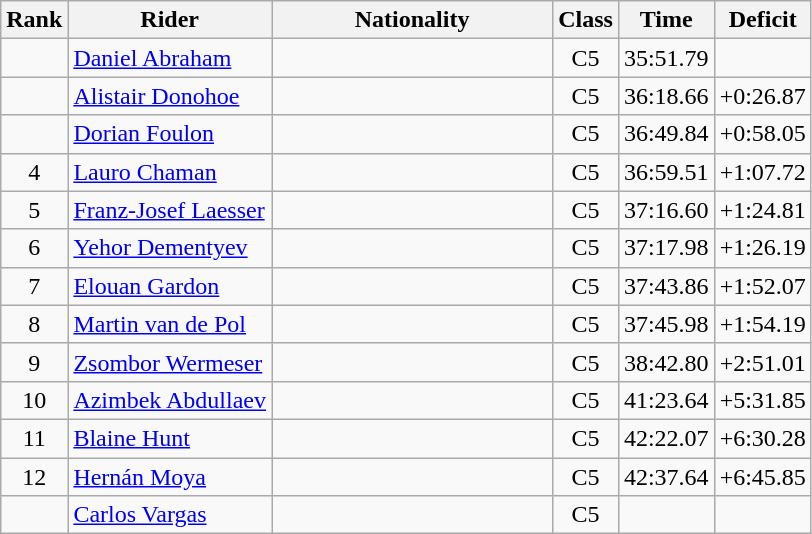<table class="wikitable sortable" style="text-align:center">
<tr>
<th width=20>Rank</th>
<th>Rider</th>
<th width="180">Nationality</th>
<th>Class</th>
<th>Time</th>
<th>Deficit</th>
</tr>
<tr>
<td></td>
<td align=left><a href='#'>Daniel Abraham</a></td>
<td align=left></td>
<td>C5</td>
<td>35:51.79</td>
<td></td>
</tr>
<tr>
<td></td>
<td align=left><a href='#'>Alistair Donohoe</a></td>
<td align=left></td>
<td>C5</td>
<td>36:18.66</td>
<td>+0:26.87</td>
</tr>
<tr>
<td></td>
<td align=left><a href='#'>Dorian Foulon</a></td>
<td align=left></td>
<td>C5</td>
<td>36:49.84</td>
<td>+0:58.05</td>
</tr>
<tr>
<td>4</td>
<td align=left><a href='#'>Lauro Chaman</a></td>
<td align=left></td>
<td>C5</td>
<td>36:59.51</td>
<td>+1:07.72</td>
</tr>
<tr>
<td>5</td>
<td align=left><a href='#'>Franz-Josef Laesser</a></td>
<td align=left></td>
<td>C5</td>
<td>37:16.60</td>
<td>+1:24.81</td>
</tr>
<tr>
<td>6</td>
<td align=left><a href='#'>Yehor Dementyev</a></td>
<td align=left></td>
<td>C5</td>
<td>37:17.98</td>
<td>+1:26.19</td>
</tr>
<tr>
<td>7</td>
<td align=left><a href='#'>Elouan Gardon</a></td>
<td align=left></td>
<td>C5</td>
<td>37:43.86</td>
<td>+1:52.07</td>
</tr>
<tr>
<td>8</td>
<td align=left><a href='#'>Martin van de Pol</a></td>
<td align=left></td>
<td>C5</td>
<td>37:45.98</td>
<td>+1:54.19</td>
</tr>
<tr>
<td>9</td>
<td align=left><a href='#'>Zsombor Wermeser</a></td>
<td align=left></td>
<td>C5</td>
<td>38:42.80</td>
<td>+2:51.01</td>
</tr>
<tr>
<td>10</td>
<td align=left><a href='#'>Azimbek Abdullaev</a></td>
<td align=left></td>
<td>C5</td>
<td>41:23.64</td>
<td>+5:31.85</td>
</tr>
<tr>
<td>11</td>
<td align=left><a href='#'>Blaine Hunt</a></td>
<td align=left></td>
<td>C5</td>
<td>42:22.07</td>
<td>+6:30.28</td>
</tr>
<tr>
<td>12</td>
<td align=left><a href='#'>Hernán Moya</a></td>
<td align=left></td>
<td>C5</td>
<td>42:37.64</td>
<td>+6:45.85</td>
</tr>
<tr>
<td></td>
<td align=left><a href='#'>Carlos Vargas</a></td>
<td align=left></td>
<td>C5</td>
<td></td>
<td></td>
</tr>
</table>
